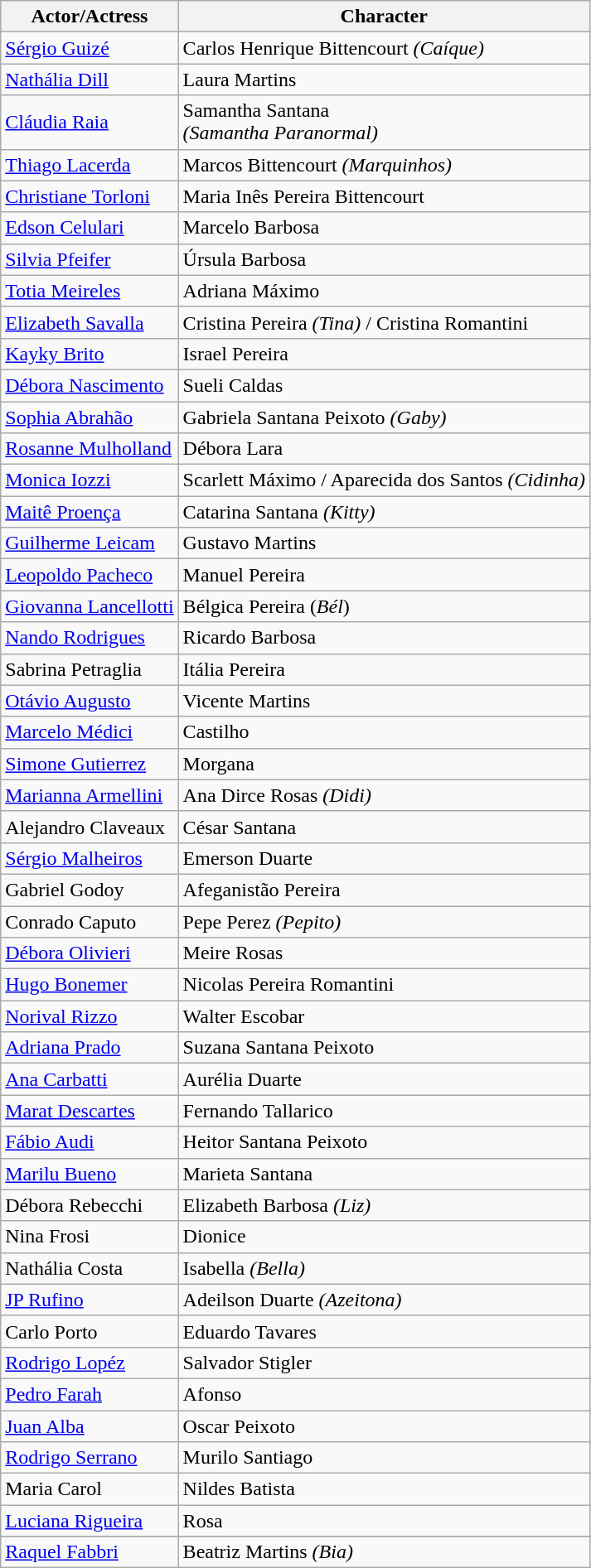<table class="wikitable">
<tr>
<th>Actor/Actress</th>
<th>Character</th>
</tr>
<tr>
<td><a href='#'>Sérgio Guizé</a></td>
<td>Carlos Henrique Bittencourt <em>(Caíque)</em></td>
</tr>
<tr>
<td><a href='#'>Nathália Dill</a></td>
<td>Laura Martins</td>
</tr>
<tr>
<td><a href='#'>Cláudia Raia</a></td>
<td>Samantha Santana<br><em>(Samantha Paranormal)</em></td>
</tr>
<tr>
<td><a href='#'>Thiago Lacerda</a></td>
<td>Marcos Bittencourt <em>(Marquinhos)</em></td>
</tr>
<tr>
<td><a href='#'>Christiane Torloni</a></td>
<td>Maria Inês Pereira Bittencourt</td>
</tr>
<tr>
<td><a href='#'>Edson Celulari</a></td>
<td>Marcelo Barbosa</td>
</tr>
<tr>
<td><a href='#'>Silvia Pfeifer</a></td>
<td>Úrsula Barbosa</td>
</tr>
<tr>
<td><a href='#'>Totia Meireles</a></td>
<td>Adriana Máximo</td>
</tr>
<tr>
<td><a href='#'>Elizabeth Savalla</a></td>
<td>Cristina Pereira <em>(Tina)</em> / Cristina Romantini</td>
</tr>
<tr>
<td><a href='#'>Kayky Brito</a></td>
<td>Israel Pereira</td>
</tr>
<tr>
<td><a href='#'>Débora Nascimento</a></td>
<td>Sueli Caldas</td>
</tr>
<tr>
<td><a href='#'>Sophia Abrahão</a></td>
<td>Gabriela Santana Peixoto <em>(Gaby)</em></td>
</tr>
<tr>
<td><a href='#'>Rosanne Mulholland</a></td>
<td>Débora Lara</td>
</tr>
<tr>
<td><a href='#'>Monica Iozzi</a></td>
<td>Scarlett Máximo / Aparecida dos Santos <em>(Cidinha)</em></td>
</tr>
<tr>
<td><a href='#'>Maitê Proença</a></td>
<td>Catarina Santana <em>(Kitty)</em></td>
</tr>
<tr>
<td><a href='#'>Guilherme Leicam</a></td>
<td>Gustavo Martins</td>
</tr>
<tr>
<td><a href='#'>Leopoldo Pacheco</a></td>
<td>Manuel Pereira</td>
</tr>
<tr>
<td><a href='#'>Giovanna Lancellotti</a></td>
<td>Bélgica Pereira   (<em>Bél</em>)</td>
</tr>
<tr>
<td><a href='#'>Nando Rodrigues</a></td>
<td>Ricardo Barbosa</td>
</tr>
<tr>
<td>Sabrina Petraglia</td>
<td>Itália Pereira</td>
</tr>
<tr>
<td><a href='#'>Otávio Augusto</a></td>
<td>Vicente Martins</td>
</tr>
<tr>
<td><a href='#'>Marcelo Médici</a></td>
<td>Castilho</td>
</tr>
<tr>
<td><a href='#'>Simone Gutierrez</a></td>
<td>Morgana</td>
</tr>
<tr>
<td><a href='#'>Marianna Armellini</a></td>
<td>Ana Dirce Rosas <em>(Didi)</em></td>
</tr>
<tr>
<td>Alejandro Claveaux</td>
<td>César Santana</td>
</tr>
<tr>
<td><a href='#'>Sérgio Malheiros</a></td>
<td>Emerson Duarte</td>
</tr>
<tr>
<td>Gabriel Godoy</td>
<td>Afeganistão Pereira</td>
</tr>
<tr>
<td>Conrado Caputo</td>
<td>Pepe Perez <em>(Pepito)</em></td>
</tr>
<tr>
<td><a href='#'>Débora Olivieri</a></td>
<td>Meire Rosas</td>
</tr>
<tr>
<td><a href='#'>Hugo Bonemer</a></td>
<td>Nicolas Pereira Romantini</td>
</tr>
<tr>
<td><a href='#'>Norival Rizzo</a></td>
<td>Walter Escobar</td>
</tr>
<tr>
<td><a href='#'>Adriana Prado</a></td>
<td>Suzana Santana Peixoto</td>
</tr>
<tr>
<td><a href='#'>Ana Carbatti</a></td>
<td>Aurélia Duarte</td>
</tr>
<tr>
<td><a href='#'>Marat Descartes</a></td>
<td>Fernando Tallarico</td>
</tr>
<tr>
<td><a href='#'>Fábio Audi</a></td>
<td>Heitor Santana Peixoto</td>
</tr>
<tr>
<td><a href='#'>Marilu Bueno</a></td>
<td>Marieta Santana</td>
</tr>
<tr>
<td>Débora Rebecchi</td>
<td>Elizabeth Barbosa <em>(Liz)</em></td>
</tr>
<tr>
<td>Nina Frosi</td>
<td>Dionice</td>
</tr>
<tr>
<td>Nathália Costa</td>
<td>Isabella <em>(Bella)</em></td>
</tr>
<tr>
<td><a href='#'>JP Rufino</a></td>
<td>Adeilson Duarte <em>(Azeitona)</em></td>
</tr>
<tr>
<td>Carlo Porto</td>
<td>Eduardo Tavares</td>
</tr>
<tr>
<td><a href='#'>Rodrigo Lopéz</a></td>
<td>Salvador Stigler</td>
</tr>
<tr>
<td><a href='#'>Pedro Farah</a></td>
<td>Afonso</td>
</tr>
<tr>
<td><a href='#'>Juan Alba</a></td>
<td>Oscar Peixoto</td>
</tr>
<tr>
<td><a href='#'>Rodrigo Serrano</a></td>
<td>Murilo Santiago</td>
</tr>
<tr>
<td>Maria Carol</td>
<td>Nildes Batista</td>
</tr>
<tr>
<td><a href='#'>Luciana Rigueira</a></td>
<td>Rosa</td>
</tr>
<tr>
</tr>
<tr>
<td><a href='#'>Raquel Fabbri</a></td>
<td>Beatriz Martins <em>(Bia)</em></td>
</tr>
</table>
